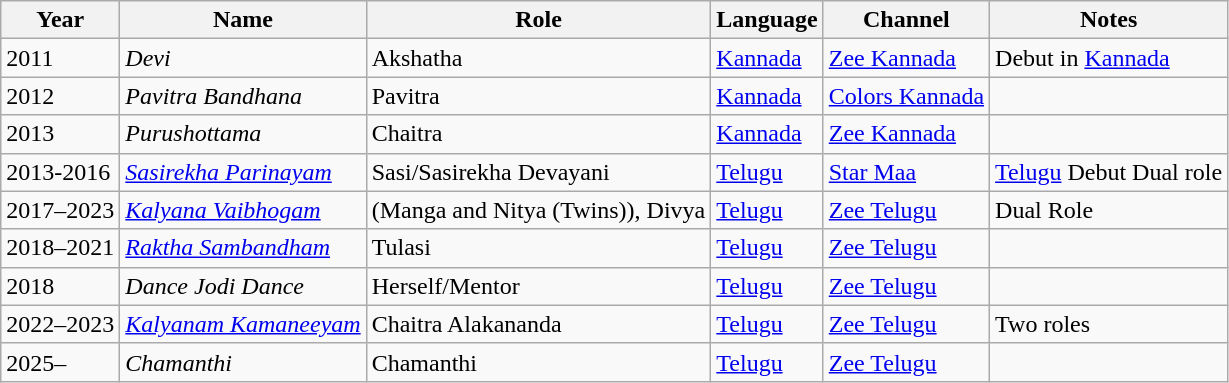<table class="wikitable">
<tr>
<th>Year</th>
<th>Name</th>
<th>Role</th>
<th>Language</th>
<th>Channel</th>
<th>Notes</th>
</tr>
<tr>
<td>2011</td>
<td><em>Devi</em></td>
<td>Akshatha</td>
<td><a href='#'>Kannada</a></td>
<td><a href='#'>Zee Kannada</a></td>
<td>Debut in <a href='#'>Kannada</a></td>
</tr>
<tr>
<td>2012</td>
<td><em>Pavitra Bandhana</em></td>
<td>Pavitra</td>
<td><a href='#'>Kannada</a></td>
<td><a href='#'>Colors Kannada</a></td>
<td></td>
</tr>
<tr>
<td>2013</td>
<td><em>Purushottama</em></td>
<td>Chaitra</td>
<td><a href='#'>Kannada</a></td>
<td><a href='#'>Zee Kannada</a></td>
<td></td>
</tr>
<tr>
<td>2013-2016</td>
<td><a href='#'><em>Sasirekha Parinayam</em></a></td>
<td>Sasi/Sasirekha Devayani</td>
<td><a href='#'>Telugu</a></td>
<td><a href='#'>Star Maa</a></td>
<td><a href='#'>Telugu</a> Debut Dual role</td>
</tr>
<tr>
<td>2017–2023</td>
<td><em><a href='#'>Kalyana Vaibhogam</a></em></td>
<td>(Manga and Nitya (Twins)), Divya</td>
<td><a href='#'>Telugu</a></td>
<td><a href='#'>Zee Telugu</a></td>
<td>Dual Role</td>
</tr>
<tr>
<td>2018–2021</td>
<td><em><a href='#'>Raktha Sambandham</a></em></td>
<td>Tulasi</td>
<td><a href='#'>Telugu</a></td>
<td><a href='#'>Zee Telugu</a></td>
<td></td>
</tr>
<tr>
<td>2018</td>
<td><em>Dance Jodi Dance</em></td>
<td>Herself/Mentor</td>
<td><a href='#'>Telugu</a></td>
<td><a href='#'>Zee Telugu</a></td>
<td></td>
</tr>
<tr>
<td>2022–2023</td>
<td><em><a href='#'>Kalyanam Kamaneeyam</a></em></td>
<td>Chaitra Alakananda</td>
<td><a href='#'>Telugu</a></td>
<td><a href='#'>Zee Telugu</a></td>
<td>Two roles</td>
</tr>
<tr>
<td>2025–</td>
<td><em>Chamanthi</em></td>
<td>Chamanthi</td>
<td><a href='#'>Telugu</a></td>
<td><a href='#'>Zee Telugu</a></td>
<td></td>
</tr>
</table>
